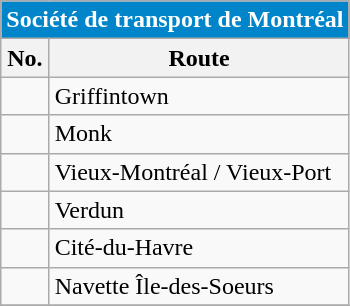<table align=center class="wikitable">
<tr>
<th style="background: #0085CA; font-size:100%; color:#FFFFFF;"colspan="4">Société de transport de Montréal</th>
</tr>
<tr>
<th>No.</th>
<th>Route</th>
</tr>
<tr>
<td></td>
<td>Griffintown</td>
</tr>
<tr>
<td></td>
<td>Monk</td>
</tr>
<tr>
<td></td>
<td>Vieux-Montréal / Vieux-Port</td>
</tr>
<tr>
<td {{Avoid wrap> </td>
<td>Verdun</td>
</tr>
<tr>
<td></td>
<td>Cité-du-Havre</td>
</tr>
<tr>
<td></td>
<td>Navette Île-des-Soeurs</td>
</tr>
<tr>
</tr>
</table>
